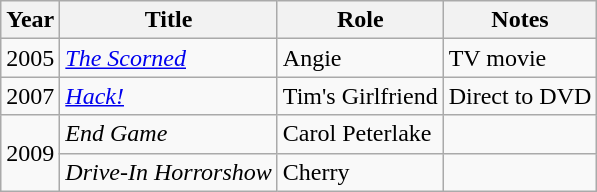<table class="wikitable">
<tr>
<th>Year</th>
<th>Title</th>
<th>Role</th>
<th>Notes</th>
</tr>
<tr>
<td>2005</td>
<td><em><a href='#'>The Scorned</a></em></td>
<td>Angie</td>
<td>TV movie</td>
</tr>
<tr>
<td>2007</td>
<td><em><a href='#'>Hack!</a> </em></td>
<td>Tim's Girlfriend</td>
<td>Direct to DVD</td>
</tr>
<tr>
<td rowspan=2>2009</td>
<td><em>End Game</em></td>
<td>Carol Peterlake</td>
<td></td>
</tr>
<tr>
<td><em>Drive-In Horrorshow</em></td>
<td>Cherry</td>
<td></td>
</tr>
</table>
